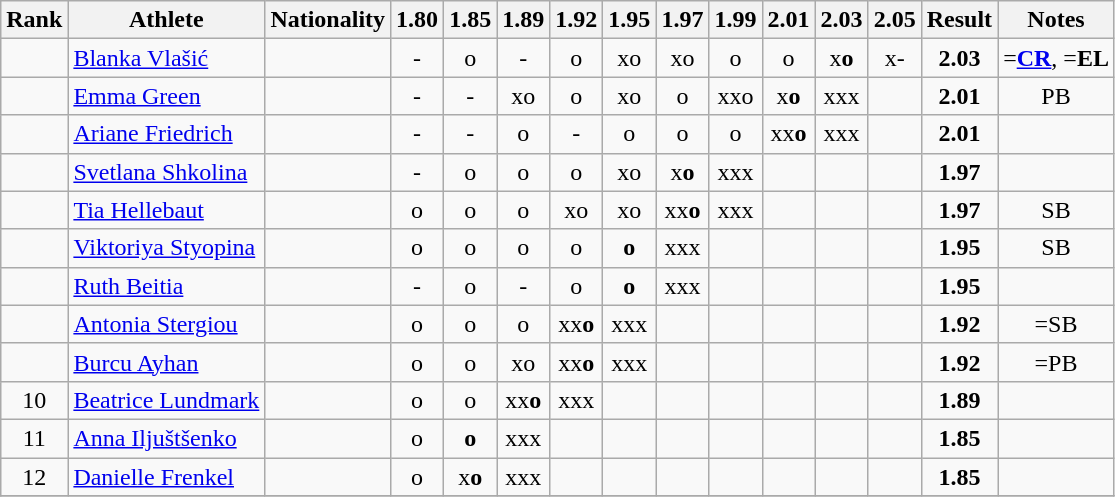<table class="wikitable sortable" style="text-align:center">
<tr>
<th>Rank</th>
<th>Athlete</th>
<th>Nationality</th>
<th>1.80</th>
<th>1.85</th>
<th>1.89</th>
<th>1.92</th>
<th>1.95</th>
<th>1.97</th>
<th>1.99</th>
<th>2.01</th>
<th>2.03</th>
<th>2.05</th>
<th>Result</th>
<th>Notes</th>
</tr>
<tr>
<td></td>
<td align="left"><a href='#'>Blanka Vlašić</a></td>
<td align=left></td>
<td>-</td>
<td>o</td>
<td>-</td>
<td>o</td>
<td>xo</td>
<td>xo</td>
<td>o</td>
<td>o</td>
<td>x<strong>o</strong></td>
<td>x-</td>
<td><strong>2.03</strong></td>
<td>=<strong><a href='#'>CR</a></strong>, =<strong>EL</strong></td>
</tr>
<tr>
<td></td>
<td align="left"><a href='#'>Emma Green</a></td>
<td align=left></td>
<td>-</td>
<td>-</td>
<td>xo</td>
<td>o</td>
<td>xo</td>
<td>o</td>
<td>xxo</td>
<td>x<strong>o</strong></td>
<td>xxx</td>
<td></td>
<td><strong>2.01</strong></td>
<td>PB</td>
</tr>
<tr>
<td></td>
<td align="left"><a href='#'>Ariane Friedrich</a></td>
<td align=left></td>
<td>-</td>
<td>-</td>
<td>o</td>
<td>-</td>
<td>o</td>
<td>o</td>
<td>o</td>
<td>xx<strong>o</strong></td>
<td>xxx</td>
<td></td>
<td><strong>2.01</strong></td>
<td></td>
</tr>
<tr>
<td></td>
<td align="left"><a href='#'>Svetlana Shkolina</a></td>
<td align=left></td>
<td>-</td>
<td>o</td>
<td>o</td>
<td>o</td>
<td>xo</td>
<td>x<strong>o</strong></td>
<td>xxx</td>
<td></td>
<td></td>
<td></td>
<td><strong>1.97</strong></td>
<td></td>
</tr>
<tr>
<td></td>
<td align="left"><a href='#'>Tia Hellebaut</a></td>
<td align=left></td>
<td>o</td>
<td>o</td>
<td>o</td>
<td>xo</td>
<td>xo</td>
<td>xx<strong>o</strong></td>
<td>xxx</td>
<td></td>
<td></td>
<td></td>
<td><strong>1.97</strong></td>
<td>SB</td>
</tr>
<tr>
<td></td>
<td align="left"><a href='#'>Viktoriya Styopina</a></td>
<td align=left></td>
<td>o</td>
<td>o</td>
<td>o</td>
<td>o</td>
<td><strong>o</strong></td>
<td>xxx</td>
<td></td>
<td></td>
<td></td>
<td></td>
<td><strong>1.95</strong></td>
<td>SB</td>
</tr>
<tr>
<td></td>
<td align="left"><a href='#'>Ruth Beitia</a></td>
<td align=left></td>
<td>-</td>
<td>o</td>
<td>-</td>
<td>o</td>
<td><strong>o</strong></td>
<td>xxx</td>
<td></td>
<td></td>
<td></td>
<td></td>
<td><strong>1.95</strong></td>
<td></td>
</tr>
<tr>
<td></td>
<td align="left"><a href='#'>Antonia Stergiou</a></td>
<td align=left></td>
<td>o</td>
<td>o</td>
<td>o</td>
<td>xx<strong>o</strong></td>
<td>xxx</td>
<td></td>
<td></td>
<td></td>
<td></td>
<td></td>
<td><strong>1.92</strong></td>
<td>=SB</td>
</tr>
<tr>
<td></td>
<td align="left"><a href='#'>Burcu Ayhan</a></td>
<td align=left></td>
<td>o</td>
<td>o</td>
<td>xo</td>
<td>xx<strong>o</strong></td>
<td>xxx</td>
<td></td>
<td></td>
<td></td>
<td></td>
<td></td>
<td><strong>1.92</strong></td>
<td>=PB</td>
</tr>
<tr>
<td>10</td>
<td align="left"><a href='#'>Beatrice Lundmark</a></td>
<td align=left></td>
<td>o</td>
<td>o</td>
<td>xx<strong>o</strong></td>
<td>xxx</td>
<td></td>
<td></td>
<td></td>
<td></td>
<td></td>
<td></td>
<td><strong>1.89</strong></td>
<td></td>
</tr>
<tr>
<td>11</td>
<td align="left"><a href='#'>Anna Iljuštšenko</a></td>
<td align=left></td>
<td>o</td>
<td><strong>o</strong></td>
<td>xxx</td>
<td></td>
<td></td>
<td></td>
<td></td>
<td></td>
<td></td>
<td></td>
<td><strong>1.85</strong></td>
<td></td>
</tr>
<tr>
<td>12</td>
<td align="left"><a href='#'>Danielle Frenkel</a></td>
<td align=left></td>
<td>o</td>
<td>x<strong>o</strong></td>
<td>xxx</td>
<td></td>
<td></td>
<td></td>
<td></td>
<td></td>
<td></td>
<td></td>
<td><strong>1.85</strong></td>
<td></td>
</tr>
<tr>
</tr>
</table>
